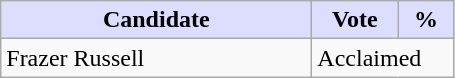<table class="wikitable">
<tr>
<th style="background:#ddf; width:200px;">Candidate</th>
<th style="background:#ddf; width:50px;">Vote</th>
<th style="background:#ddf; width:30px;">%</th>
</tr>
<tr>
<td>Frazer Russell</td>
<td colspan="2">Acclaimed</td>
</tr>
</table>
